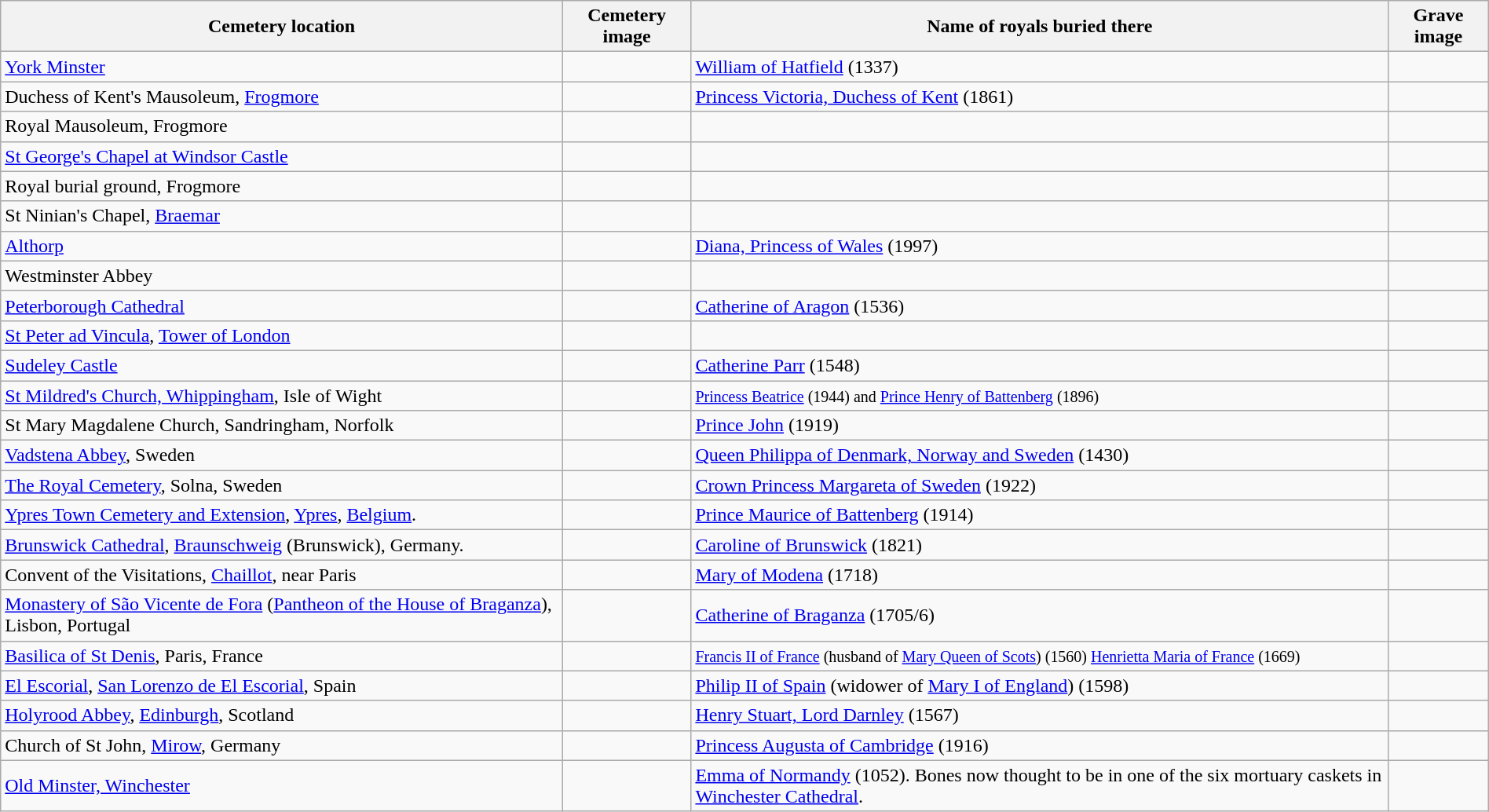<table class="wikitable" width="100%">
<tr>
<th>Cemetery location</th>
<th>Cemetery image</th>
<th>Name of royals buried there</th>
<th>Grave image</th>
</tr>
<tr>
<td><a href='#'>York Minster</a></td>
<td></td>
<td><a href='#'>William of Hatfield</a> (1337)</td>
<td></td>
</tr>
<tr>
<td>Duchess of Kent's Mausoleum, <a href='#'>Frogmore</a></td>
<td></td>
<td><a href='#'>Princess Victoria, Duchess of Kent</a> (1861)</td>
<td></td>
</tr>
<tr>
<td>Royal Mausoleum, Frogmore</td>
<td></td>
<td></td>
<td></td>
</tr>
<tr>
<td><a href='#'>St George's Chapel at Windsor Castle</a></td>
<td></td>
<td></td>
<td></td>
</tr>
<tr>
<td>Royal burial ground, Frogmore</td>
<td></td>
<td></td>
</tr>
<tr>
<td>St Ninian's Chapel, <a href='#'>Braemar</a></td>
<td></td>
<td></td>
<td></td>
</tr>
<tr>
<td><a href='#'>Althorp</a></td>
<td></td>
<td><a href='#'>Diana, Princess of Wales</a> (1997)</td>
<td></td>
</tr>
<tr>
<td>Westminster Abbey</td>
<td></td>
<td></td>
<td></td>
</tr>
<tr>
<td><a href='#'>Peterborough Cathedral</a></td>
<td></td>
<td><a href='#'>Catherine of Aragon</a> (1536)</td>
<td></td>
</tr>
<tr>
<td><a href='#'>St Peter ad Vincula</a>, <a href='#'>Tower of London</a></td>
<td></td>
<td></td>
<td></td>
</tr>
<tr>
<td><a href='#'>Sudeley Castle</a></td>
<td></td>
<td><a href='#'>Catherine Parr</a> (1548)</td>
<td></td>
</tr>
<tr>
<td><a href='#'>St Mildred's Church, Whippingham</a>, Isle of Wight</td>
<td></td>
<td><small><a href='#'>Princess Beatrice</a> (1944) and <a href='#'>Prince Henry of Battenberg</a> (1896)</small></td>
<td></td>
</tr>
<tr>
<td>St Mary Magdalene Church, Sandringham, Norfolk</td>
<td></td>
<td><a href='#'>Prince John</a> (1919)</td>
<td></td>
</tr>
<tr>
<td><a href='#'>Vadstena Abbey</a>, Sweden</td>
<td></td>
<td><a href='#'>Queen Philippa of Denmark, Norway and Sweden</a> (1430)</td>
<td></td>
</tr>
<tr>
<td><a href='#'>The Royal Cemetery</a>, Solna, Sweden</td>
<td></td>
<td><a href='#'>Crown Princess Margareta of Sweden</a> (1922)</td>
<td></td>
</tr>
<tr>
<td><a href='#'>Ypres Town Cemetery and Extension</a>, <a href='#'>Ypres</a>, <a href='#'>Belgium</a>.</td>
<td></td>
<td><a href='#'>Prince Maurice of Battenberg</a> (1914)</td>
<td></td>
</tr>
<tr>
<td><a href='#'>Brunswick Cathedral</a>, <a href='#'>Braunschweig</a> (Brunswick), Germany.</td>
<td></td>
<td><a href='#'>Caroline of Brunswick</a> (1821)</td>
<td></td>
</tr>
<tr>
<td>Convent of the Visitations, <a href='#'>Chaillot</a>, near Paris</td>
<td></td>
<td><a href='#'>Mary of Modena</a> (1718)</td>
<td></td>
</tr>
<tr>
<td><a href='#'>Monastery of São Vicente de Fora</a> (<a href='#'>Pantheon of the House of Braganza</a>), Lisbon, Portugal</td>
<td></td>
<td><a href='#'>Catherine of Braganza</a> (1705/6)</td>
<td></td>
</tr>
<tr>
<td><a href='#'>Basilica of St Denis</a>, Paris, France</td>
<td></td>
<td><small><a href='#'>Francis II of France</a> (husband of <a href='#'>Mary Queen of Scots</a>) (1560) <a href='#'>Henrietta Maria of France</a> (1669)</small></td>
<td></td>
</tr>
<tr>
<td><a href='#'>El Escorial</a>, <a href='#'>San Lorenzo de El Escorial</a>, Spain</td>
<td></td>
<td><a href='#'>Philip II of Spain</a> (widower of <a href='#'>Mary I of England</a>) (1598)</td>
<td></td>
</tr>
<tr>
<td><a href='#'>Holyrood Abbey</a>, <a href='#'>Edinburgh</a>, Scotland</td>
<td></td>
<td><a href='#'>Henry Stuart, Lord Darnley</a> (1567)</td>
<td></td>
</tr>
<tr>
<td>Church of St John, <a href='#'>Mirow</a>, Germany</td>
<td></td>
<td><a href='#'>Princess Augusta of Cambridge</a> (1916)</td>
<td></td>
</tr>
<tr>
<td><a href='#'>Old Minster, Winchester</a></td>
<td></td>
<td><a href='#'>Emma of Normandy</a> (1052). Bones now thought to be in one of the six mortuary caskets in <a href='#'>Winchester Cathedral</a>.</td>
<td></td>
</tr>
</table>
